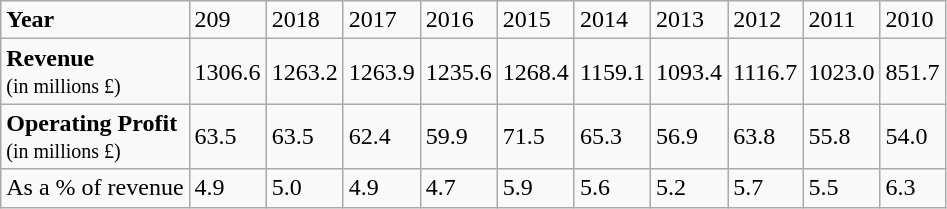<table class="wikitable">
<tr>
<td><strong>Year</strong></td>
<td>209</td>
<td>2018</td>
<td>2017</td>
<td>2016</td>
<td>2015</td>
<td>2014</td>
<td>2013</td>
<td>2012</td>
<td>2011</td>
<td>2010</td>
</tr>
<tr>
<td><strong>Revenue</strong><br><small>(in millions £)</small></td>
<td>1306.6</td>
<td>1263.2</td>
<td>1263.9</td>
<td>1235.6</td>
<td>1268.4</td>
<td>1159.1</td>
<td>1093.4</td>
<td>1116.7</td>
<td>1023.0</td>
<td>851.7</td>
</tr>
<tr>
<td><strong>Operating Profit</strong><br><small>(in millions £)</small></td>
<td>63.5</td>
<td>63.5</td>
<td>62.4</td>
<td>59.9</td>
<td>71.5</td>
<td>65.3</td>
<td>56.9</td>
<td>63.8</td>
<td>55.8</td>
<td>54.0</td>
</tr>
<tr>
<td>As a % of revenue</td>
<td>4.9</td>
<td>5.0</td>
<td>4.9</td>
<td>4.7</td>
<td>5.9</td>
<td>5.6</td>
<td>5.2</td>
<td>5.7</td>
<td>5.5</td>
<td>6.3</td>
</tr>
</table>
